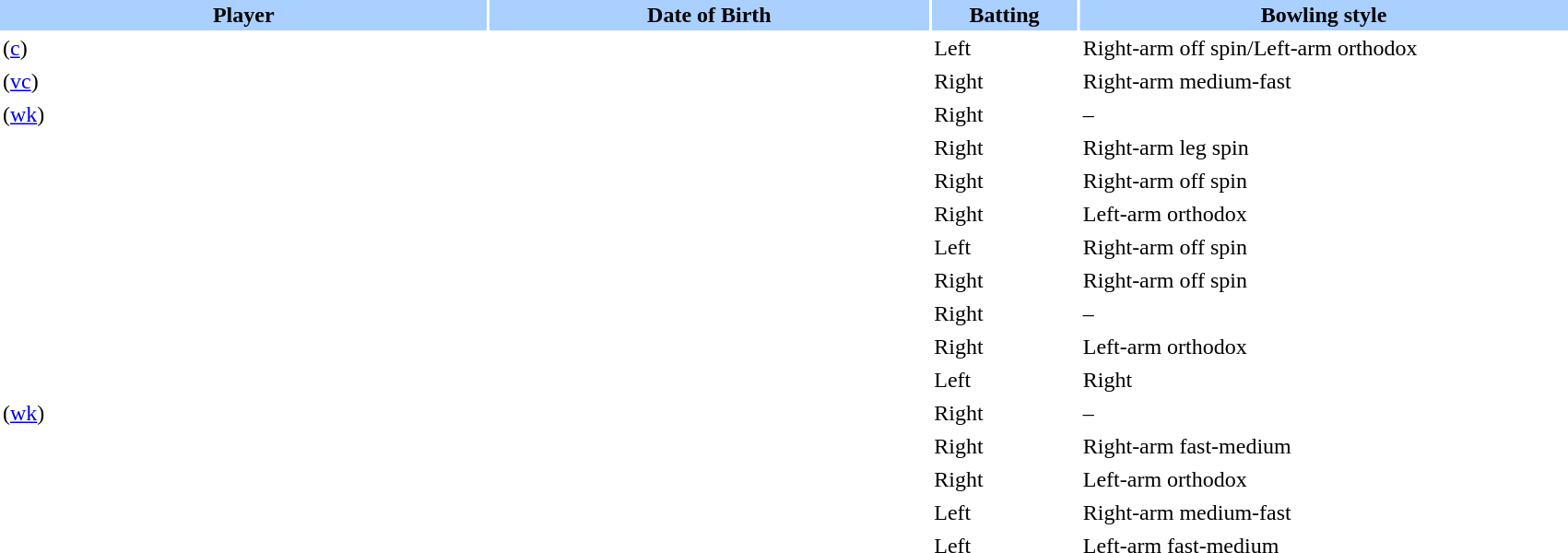<table class="sortable" border="0" cellspacing="2" cellpadding="2" style="width:90%;">
<tr style="background:#aad0ff;">
<th width=20%>Player</th>
<th width=18%>Date of Birth</th>
<th width=6%>Batting</th>
<th width=20%>Bowling style</th>
</tr>
<tr>
<td><strong></strong> (<a href='#'>c</a>)</td>
<td></td>
<td>Left</td>
<td>Right-arm off spin/Left-arm orthodox</td>
</tr>
<tr>
<td> (<a href='#'>vc</a>)</td>
<td></td>
<td>Right</td>
<td>Right-arm medium-fast</td>
</tr>
<tr>
<td> (<a href='#'>wk</a>)</td>
<td></td>
<td>Right</td>
<td>–</td>
</tr>
<tr>
<td><strong></strong></td>
<td></td>
<td>Right</td>
<td>Right-arm leg spin</td>
</tr>
<tr>
<td></td>
<td></td>
<td>Right</td>
<td>Right-arm off spin</td>
</tr>
<tr>
<td></td>
<td></td>
<td>Right</td>
<td>Left-arm orthodox</td>
</tr>
<tr>
<td></td>
<td></td>
<td>Left</td>
<td>Right-arm off spin</td>
</tr>
<tr>
<td><strong></strong></td>
<td></td>
<td>Right</td>
<td>Right-arm off spin</td>
</tr>
<tr>
<td></td>
<td></td>
<td>Right</td>
<td>–</td>
</tr>
<tr>
<td><strong></strong></td>
<td></td>
<td>Right</td>
<td>Left-arm orthodox</td>
</tr>
<tr>
<td></td>
<td></td>
<td>Left</td>
<td>Right</td>
</tr>
<tr>
<td><strong></strong> (<a href='#'>wk</a>)</td>
<td></td>
<td>Right</td>
<td>–</td>
</tr>
<tr>
<td></td>
<td></td>
<td>Right</td>
<td>Right-arm fast-medium</td>
</tr>
<tr>
<td></td>
<td></td>
<td>Right</td>
<td>Left-arm orthodox</td>
</tr>
<tr>
<td></td>
<td></td>
<td>Left</td>
<td>Right-arm medium-fast</td>
</tr>
<tr>
<td></td>
<td></td>
<td>Left</td>
<td>Left-arm fast-medium</td>
</tr>
</table>
